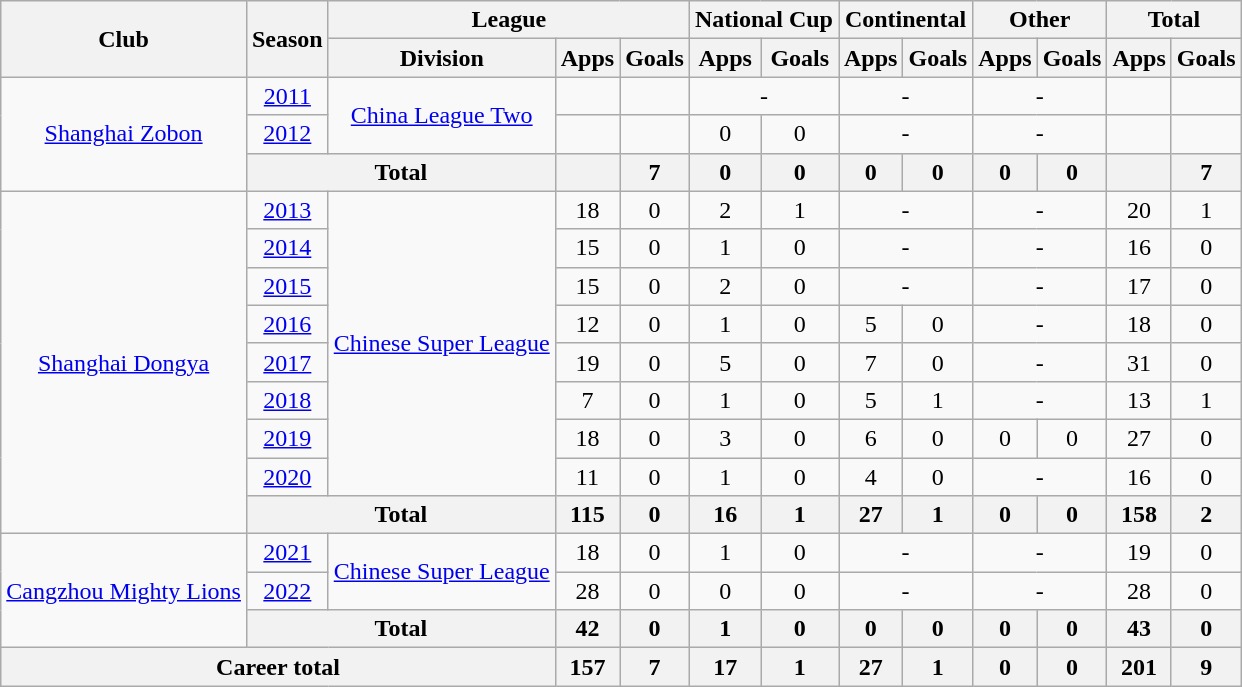<table class="wikitable" style="text-align: center">
<tr>
<th rowspan="2">Club</th>
<th rowspan="2">Season</th>
<th colspan="3">League</th>
<th colspan="2">National Cup</th>
<th colspan="2">Continental</th>
<th colspan="2">Other</th>
<th colspan="2">Total</th>
</tr>
<tr>
<th>Division</th>
<th>Apps</th>
<th>Goals</th>
<th>Apps</th>
<th>Goals</th>
<th>Apps</th>
<th>Goals</th>
<th>Apps</th>
<th>Goals</th>
<th>Apps</th>
<th>Goals</th>
</tr>
<tr>
<td rowspan=3><a href='#'>Shanghai Zobon</a></td>
<td><a href='#'>2011</a></td>
<td rowspan="2"><a href='#'>China League Two</a></td>
<td></td>
<td></td>
<td colspan="2">-</td>
<td colspan="2">-</td>
<td colspan="2">-</td>
<td></td>
<td></td>
</tr>
<tr>
<td><a href='#'>2012</a></td>
<td></td>
<td></td>
<td>0</td>
<td>0</td>
<td colspan="2">-</td>
<td colspan="2">-</td>
<td></td>
<td></td>
</tr>
<tr>
<th colspan=2>Total</th>
<th></th>
<th>7</th>
<th>0</th>
<th>0</th>
<th>0</th>
<th>0</th>
<th>0</th>
<th>0</th>
<th></th>
<th>7</th>
</tr>
<tr>
<td rowspan=9><a href='#'>Shanghai Dongya</a></td>
<td><a href='#'>2013</a></td>
<td rowspan=8><a href='#'>Chinese Super League</a></td>
<td>18</td>
<td>0</td>
<td>2</td>
<td>1</td>
<td colspan="2">-</td>
<td colspan="2">-</td>
<td>20</td>
<td>1</td>
</tr>
<tr>
<td><a href='#'>2014</a></td>
<td>15</td>
<td>0</td>
<td>1</td>
<td>0</td>
<td colspan="2">-</td>
<td colspan="2">-</td>
<td>16</td>
<td>0</td>
</tr>
<tr>
<td><a href='#'>2015</a></td>
<td>15</td>
<td>0</td>
<td>2</td>
<td>0</td>
<td colspan="2">-</td>
<td colspan="2">-</td>
<td>17</td>
<td>0</td>
</tr>
<tr>
<td><a href='#'>2016</a></td>
<td>12</td>
<td>0</td>
<td>1</td>
<td>0</td>
<td>5</td>
<td>0</td>
<td colspan="2">-</td>
<td>18</td>
<td>0</td>
</tr>
<tr>
<td><a href='#'>2017</a></td>
<td>19</td>
<td>0</td>
<td>5</td>
<td>0</td>
<td>7</td>
<td>0</td>
<td colspan="2">-</td>
<td>31</td>
<td>0</td>
</tr>
<tr>
<td><a href='#'>2018</a></td>
<td>7</td>
<td>0</td>
<td>1</td>
<td>0</td>
<td>5</td>
<td>1</td>
<td colspan="2">-</td>
<td>13</td>
<td>1</td>
</tr>
<tr>
<td><a href='#'>2019</a></td>
<td>18</td>
<td>0</td>
<td>3</td>
<td>0</td>
<td>6</td>
<td>0</td>
<td>0</td>
<td>0</td>
<td>27</td>
<td>0</td>
</tr>
<tr>
<td><a href='#'>2020</a></td>
<td>11</td>
<td>0</td>
<td>1</td>
<td>0</td>
<td>4</td>
<td>0</td>
<td colspan="2">-</td>
<td>16</td>
<td>0</td>
</tr>
<tr>
<th colspan=2>Total</th>
<th>115</th>
<th>0</th>
<th>16</th>
<th>1</th>
<th>27</th>
<th>1</th>
<th>0</th>
<th>0</th>
<th>158</th>
<th>2</th>
</tr>
<tr>
<td rowspan=3><a href='#'>Cangzhou Mighty Lions</a></td>
<td><a href='#'>2021</a></td>
<td rowspan=2><a href='#'>Chinese Super League</a></td>
<td>18</td>
<td>0</td>
<td>1</td>
<td>0</td>
<td colspan="2">-</td>
<td colspan="2">-</td>
<td>19</td>
<td>0</td>
</tr>
<tr>
<td><a href='#'>2022</a></td>
<td>28</td>
<td>0</td>
<td>0</td>
<td>0</td>
<td colspan="2">-</td>
<td colspan="2">-</td>
<td>28</td>
<td>0</td>
</tr>
<tr>
<th colspan=2>Total</th>
<th>42</th>
<th>0</th>
<th>1</th>
<th>0</th>
<th>0</th>
<th>0</th>
<th>0</th>
<th>0</th>
<th>43</th>
<th>0</th>
</tr>
<tr>
<th colspan=3>Career total</th>
<th>157</th>
<th>7</th>
<th>17</th>
<th>1</th>
<th>27</th>
<th>1</th>
<th>0</th>
<th>0</th>
<th>201</th>
<th>9</th>
</tr>
</table>
